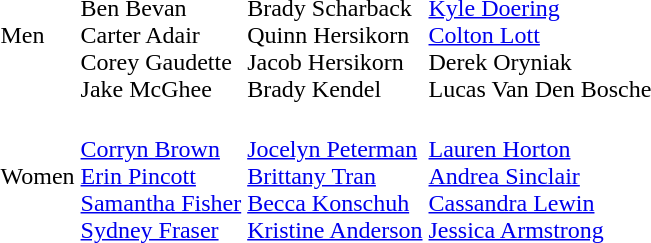<table>
<tr>
<td>Men</td>
<td><br>Ben Bevan<br>Carter Adair<br>Corey Gaudette<br>Jake McGhee</td>
<td><br>Brady Scharback<br>Quinn Hersikorn<br>Jacob Hersikorn<br>Brady Kendel</td>
<td><br><a href='#'>Kyle Doering</a><br><a href='#'>Colton Lott</a><br>Derek Oryniak<br>Lucas Van Den Bosche</td>
</tr>
<tr>
<td>Women</td>
<td><br><a href='#'>Corryn Brown</a><br><a href='#'>Erin Pincott</a><br><a href='#'>Samantha Fisher</a><br><a href='#'>Sydney Fraser</a></td>
<td><br><a href='#'>Jocelyn Peterman</a><br><a href='#'>Brittany Tran</a><br><a href='#'>Becca Konschuh</a><br><a href='#'>Kristine Anderson</a></td>
<td><br><a href='#'>Lauren Horton</a><br><a href='#'>Andrea Sinclair</a><br><a href='#'>Cassandra Lewin</a><br><a href='#'>Jessica Armstrong</a></td>
</tr>
</table>
